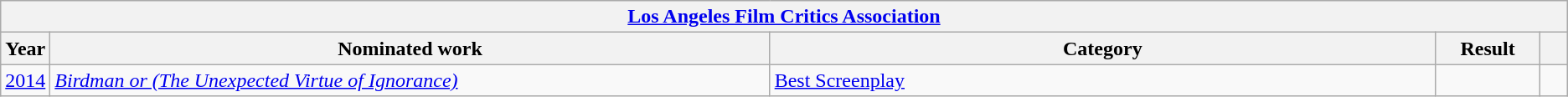<table class="wikitable">
<tr>
<th colspan="5" style="text-align:center;"><a href='#'>Los Angeles Film Critics Association</a></th>
</tr>
<tr>
<th scope="col" style="width:1em;">Year</th>
<th scope="col" style="width:39em;">Nominated work</th>
<th scope="col" style="width:36em;">Category</th>
<th scope="col" style="width:5em;">Result</th>
<th scope="col" style="width:1em;"></th>
</tr>
<tr>
<td><a href='#'>2014</a></td>
<td><em><a href='#'>Birdman or (The Unexpected Virtue of Ignorance)</a></em></td>
<td><a href='#'>Best Screenplay</a></td>
<td></td>
<td style="text-align:center;"></td>
</tr>
</table>
